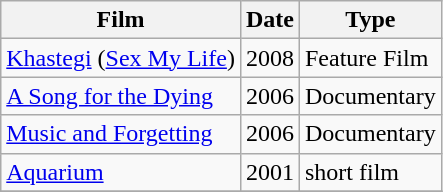<table class="wikitable">
<tr>
<th>Film</th>
<th>Date</th>
<th>Type</th>
</tr>
<tr>
<td><a href='#'>Khastegi</a> (<a href='#'>Sex My Life</a>)</td>
<td>2008</td>
<td>Feature Film</td>
</tr>
<tr>
<td><a href='#'>A Song for the Dying</a></td>
<td>2006</td>
<td>Documentary</td>
</tr>
<tr>
<td><a href='#'>Music and Forgetting</a></td>
<td>2006</td>
<td>Documentary</td>
</tr>
<tr>
<td><a href='#'>Aquarium</a></td>
<td>2001</td>
<td>short film</td>
</tr>
<tr>
</tr>
</table>
